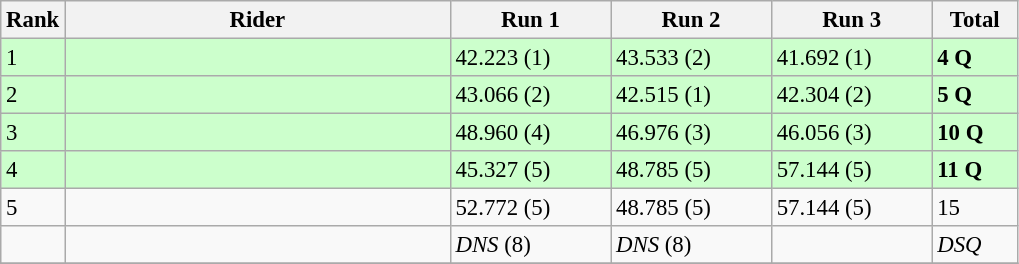<table class="wikitable" style="font-size:95%" style="text-align:center">
<tr>
<th>Rank</th>
<th width=250>Rider</th>
<th width=100>Run 1</th>
<th width=100>Run 2</th>
<th width=100>Run 3</th>
<th width=50>Total</th>
</tr>
<tr bgcolor=ccffcc>
<td>1</td>
<td align=left></td>
<td>42.223 (1)</td>
<td>43.533 (2)</td>
<td>41.692 (1)</td>
<td><strong>4 Q</strong></td>
</tr>
<tr bgcolor=ccffcc>
<td>2</td>
<td align=left></td>
<td>43.066 (2)</td>
<td>42.515 (1)</td>
<td>42.304 (2)</td>
<td><strong>5 Q</strong></td>
</tr>
<tr bgcolor=ccffcc>
<td>3</td>
<td align=left></td>
<td>48.960 (4)</td>
<td>46.976 (3)</td>
<td>46.056 (3)</td>
<td><strong>10 Q</strong></td>
</tr>
<tr bgcolor=ccffcc>
<td>4</td>
<td align=left></td>
<td>45.327 (5)</td>
<td>48.785 (5)</td>
<td>57.144 (5)</td>
<td><strong>11 Q</strong></td>
</tr>
<tr>
<td>5</td>
<td align=left></td>
<td>52.772 (5)</td>
<td>48.785 (5)</td>
<td>57.144 (5)</td>
<td>15</td>
</tr>
<tr>
<td></td>
<td align=left></td>
<td><em>DNS</em> (8)</td>
<td><em>DNS</em> (8)</td>
<td></td>
<td><em>DSQ</em></td>
</tr>
<tr>
</tr>
</table>
